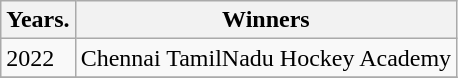<table class="wikitable">
<tr>
<th>Years.</th>
<th>Winners</th>
</tr>
<tr>
<td>2022</td>
<td>Chennai TamilNadu Hockey Academy</td>
</tr>
<tr>
</tr>
</table>
